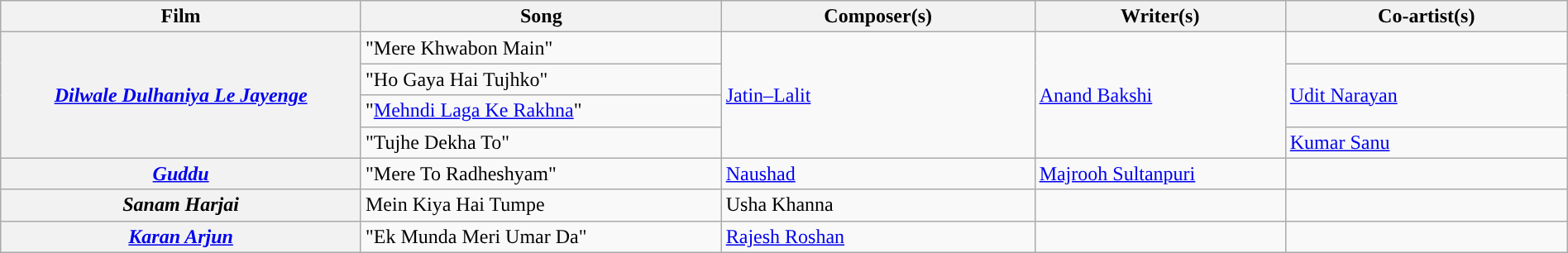<table class="wikitable plainrowheaders" style="width:100%; textcolor:#000">
<tr style="background:#b0e0e66;">
<th scope="col" style="width:23%;"><strong>Film</strong></th>
<th scope="col" style="width:23%;"><strong>Song</strong></th>
<th scope="col" style="width:20%;"><strong>Composer(s)</strong></th>
<th scope="col" style="width:16%;"><strong>Writer(s)</strong></th>
<th scope="col" style="width:18%;"><strong>Co-artist(s)</strong></th>
</tr>
<tr>
<th Rowspan=4><em><a href='#'>Dilwale Dulhaniya Le Jayenge</a></em></th>
<td>"Mere Khwabon Main"</td>
<td rowspan=4><a href='#'>Jatin–Lalit</a></td>
<td rowspan=4><a href='#'>Anand Bakshi</a></td>
<td></td>
</tr>
<tr>
<td>"Ho Gaya Hai Tujhko"</td>
<td rowspan=2><a href='#'>Udit Narayan</a></td>
</tr>
<tr>
<td>"<a href='#'>Mehndi Laga Ke Rakhna</a>"</td>
</tr>
<tr>
<td>"Tujhe Dekha To"</td>
<td><a href='#'>Kumar Sanu</a></td>
</tr>
<tr>
<th><em><a href='#'>Guddu</a></em></th>
<td>"Mere To Radheshyam"</td>
<td><a href='#'>Naushad</a></td>
<td><a href='#'>Majrooh Sultanpuri</a></td>
<td></td>
</tr>
<tr>
<th><em>Sanam Harjai</em></th>
<td>Mein Kiya Hai Tumpe</td>
<td>Usha Khanna</td>
<td></td>
<td></td>
</tr>
<tr>
<th><em><a href='#'>Karan Arjun</a></em></th>
<td>"Ek Munda Meri Umar Da"</td>
<td><a href='#'>Rajesh Roshan</a></td>
<td></td>
<td></td>
</tr>
</table>
